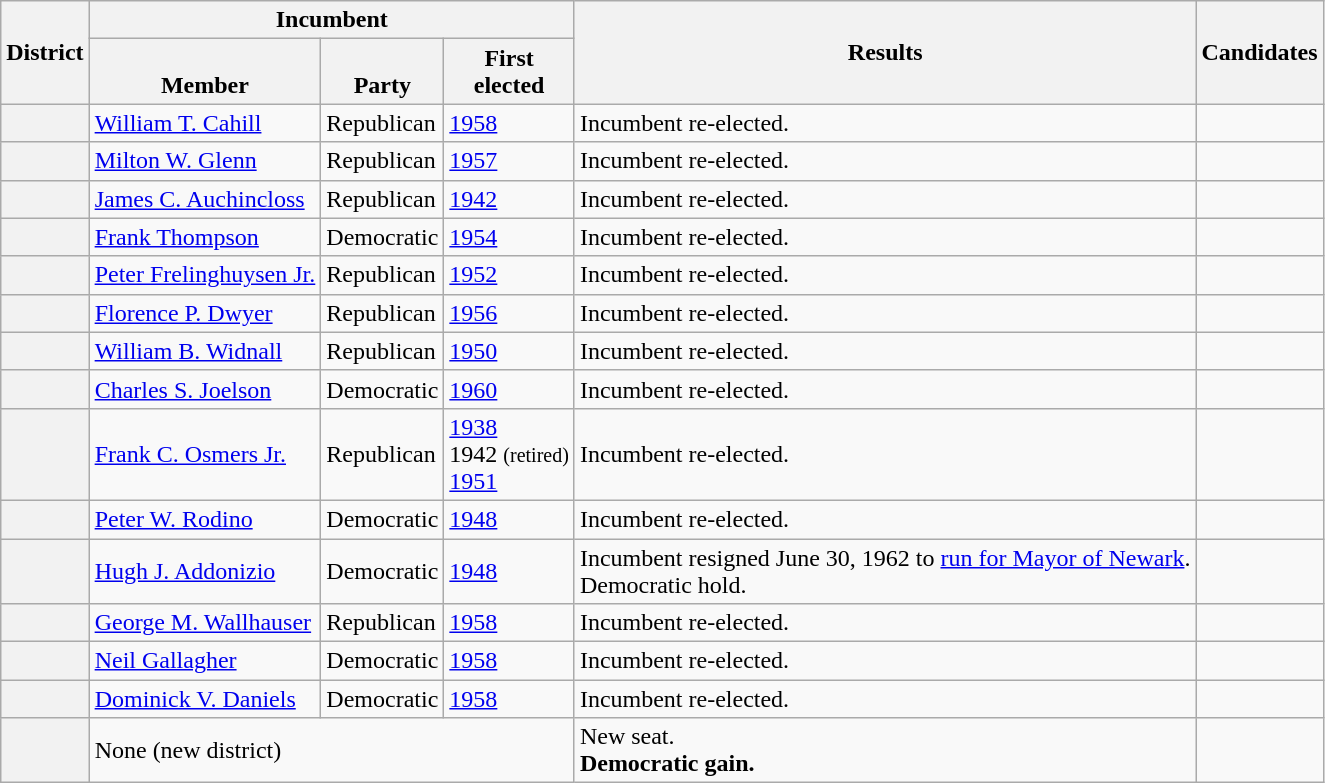<table class="wikitable sortable">
<tr>
<th rowspan=2>District</th>
<th colspan=3>Incumbent</th>
<th rowspan=2>Results</th>
<th rowspan=2 class="unsortable">Candidates</th>
</tr>
<tr valign=bottom>
<th>Member</th>
<th>Party</th>
<th>First<br>elected</th>
</tr>
<tr>
<th></th>
<td><a href='#'>William T. Cahill</a></td>
<td>Republican</td>
<td><a href='#'>1958</a></td>
<td>Incumbent re-elected.</td>
<td nowrap></td>
</tr>
<tr>
<th></th>
<td><a href='#'>Milton W. Glenn</a></td>
<td>Republican</td>
<td><a href='#'>1957 </a></td>
<td>Incumbent re-elected.</td>
<td nowrap></td>
</tr>
<tr>
<th></th>
<td><a href='#'>James C. Auchincloss</a></td>
<td>Republican</td>
<td><a href='#'>1942</a></td>
<td>Incumbent re-elected.</td>
<td nowrap></td>
</tr>
<tr>
<th></th>
<td><a href='#'>Frank Thompson</a></td>
<td>Democratic</td>
<td><a href='#'>1954</a></td>
<td>Incumbent re-elected.</td>
<td nowrap></td>
</tr>
<tr>
<th></th>
<td><a href='#'>Peter Frelinghuysen Jr.</a></td>
<td>Republican</td>
<td><a href='#'>1952</a></td>
<td>Incumbent re-elected.</td>
<td nowrap></td>
</tr>
<tr>
<th></th>
<td><a href='#'>Florence P. Dwyer</a></td>
<td>Republican</td>
<td><a href='#'>1956</a></td>
<td>Incumbent re-elected.</td>
<td nowrap></td>
</tr>
<tr>
<th></th>
<td><a href='#'>William B. Widnall</a></td>
<td>Republican</td>
<td><a href='#'>1950</a></td>
<td>Incumbent re-elected.</td>
<td nowrap></td>
</tr>
<tr>
<th></th>
<td><a href='#'>Charles S. Joelson</a></td>
<td>Democratic</td>
<td><a href='#'>1960</a></td>
<td>Incumbent re-elected.</td>
<td nowrap></td>
</tr>
<tr>
<th></th>
<td><a href='#'>Frank C. Osmers Jr.</a></td>
<td>Republican</td>
<td><a href='#'>1938</a><br>1942 <small>(retired)</small><br><a href='#'>1951 </a></td>
<td>Incumbent re-elected.</td>
<td nowrap></td>
</tr>
<tr>
<th></th>
<td><a href='#'>Peter W. Rodino</a></td>
<td>Democratic</td>
<td><a href='#'>1948</a></td>
<td>Incumbent re-elected.</td>
<td nowrap></td>
</tr>
<tr>
<th></th>
<td><a href='#'>Hugh J. Addonizio</a></td>
<td>Democratic</td>
<td><a href='#'>1948</a></td>
<td>Incumbent resigned June 30, 1962 to <a href='#'>run for Mayor of Newark</a>.<br>Democratic hold.</td>
<td nowrap></td>
</tr>
<tr>
<th></th>
<td><a href='#'>George M. Wallhauser</a></td>
<td>Republican</td>
<td><a href='#'>1958</a></td>
<td>Incumbent re-elected.</td>
<td nowrap></td>
</tr>
<tr>
<th></th>
<td><a href='#'>Neil Gallagher</a></td>
<td>Democratic</td>
<td><a href='#'>1958</a></td>
<td>Incumbent re-elected.</td>
<td nowrap></td>
</tr>
<tr>
<th></th>
<td><a href='#'>Dominick V. Daniels</a></td>
<td>Democratic</td>
<td><a href='#'>1958</a></td>
<td>Incumbent re-elected.</td>
<td nowrap></td>
</tr>
<tr>
<th></th>
<td colspan=3>None (new district)</td>
<td>New seat.<br><strong>Democratic gain.</strong></td>
<td nowrap></td>
</tr>
</table>
